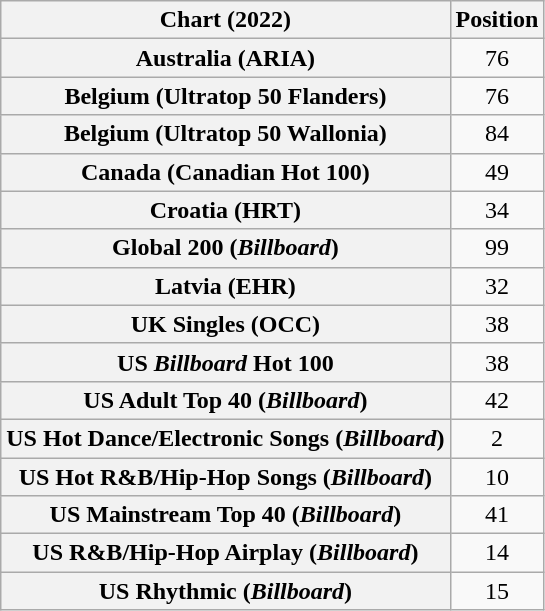<table class="wikitable sortable plainrowheaders" style="text-align:center">
<tr>
<th scope="col">Chart (2022)</th>
<th scope="col">Position</th>
</tr>
<tr>
<th scope="row">Australia (ARIA)</th>
<td>76</td>
</tr>
<tr>
<th scope="row">Belgium (Ultratop 50 Flanders)</th>
<td>76</td>
</tr>
<tr>
<th scope="row">Belgium (Ultratop 50 Wallonia)</th>
<td>84</td>
</tr>
<tr>
<th scope="row">Canada (Canadian Hot 100)</th>
<td>49</td>
</tr>
<tr>
<th scope="row">Croatia (HRT)</th>
<td>34</td>
</tr>
<tr>
<th scope="row">Global 200 (<em>Billboard</em>)</th>
<td>99</td>
</tr>
<tr>
<th scope="row">Latvia (EHR)</th>
<td>32</td>
</tr>
<tr>
<th scope="row">UK Singles (OCC)</th>
<td>38</td>
</tr>
<tr>
<th scope="row">US <em>Billboard</em> Hot 100</th>
<td>38</td>
</tr>
<tr>
<th scope="row">US Adult Top 40 (<em>Billboard</em>)</th>
<td>42</td>
</tr>
<tr>
<th scope="row">US Hot Dance/Electronic Songs (<em>Billboard</em>)</th>
<td>2</td>
</tr>
<tr>
<th scope="row">US Hot R&B/Hip-Hop Songs (<em>Billboard</em>)</th>
<td>10</td>
</tr>
<tr>
<th scope="row">US Mainstream Top 40 (<em>Billboard</em>)</th>
<td>41</td>
</tr>
<tr>
<th scope="row">US R&B/Hip-Hop Airplay (<em>Billboard</em>)</th>
<td>14</td>
</tr>
<tr>
<th scope="row">US Rhythmic (<em>Billboard</em>)</th>
<td>15</td>
</tr>
</table>
